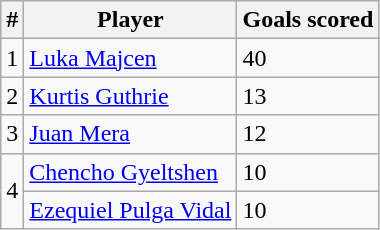<table class="wikitable">
<tr>
<th>#</th>
<th>Player</th>
<th>Goals scored</th>
</tr>
<tr>
<td>1</td>
<td> <a href='#'>Luka Majcen</a></td>
<td>40</td>
</tr>
<tr>
<td>2</td>
<td> <a href='#'>Kurtis Guthrie</a></td>
<td>13</td>
</tr>
<tr>
<td>3</td>
<td> <a href='#'>Juan Mera</a></td>
<td>12</td>
</tr>
<tr>
<td rowspan="2">4</td>
<td> <a href='#'>Chencho Gyeltshen</a></td>
<td>10</td>
</tr>
<tr>
<td> <a href='#'>Ezequiel Pulga Vidal</a></td>
<td>10</td>
</tr>
</table>
